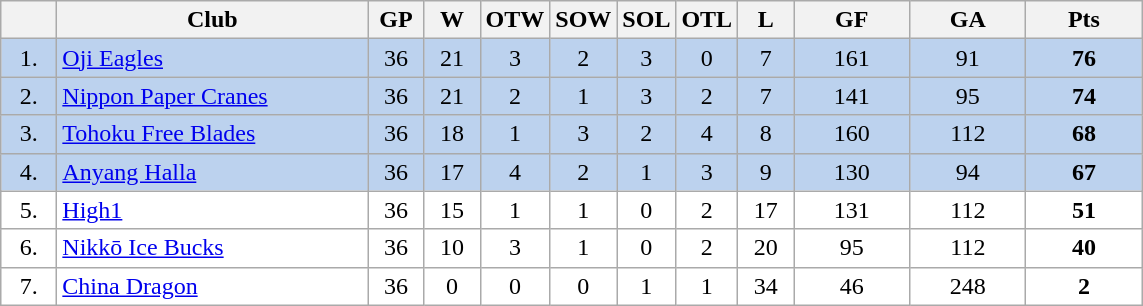<table class="wikitable">
<tr>
<th width="30"></th>
<th width="200">Club</th>
<th width="30">GP</th>
<th width="30">W</th>
<th width="30">OTW</th>
<th width="30">SOW</th>
<th width="30">SOL</th>
<th width="30">OTL</th>
<th width="30">L</th>
<th width="70">GF</th>
<th width="70">GA</th>
<th width="70">Pts</th>
</tr>
<tr bgcolor="#BCD2EE" align="center">
<td>1.</td>
<td align="left"><a href='#'>Oji Eagles</a></td>
<td>36</td>
<td>21</td>
<td>3</td>
<td>2</td>
<td>3</td>
<td>0</td>
<td>7</td>
<td>161</td>
<td>91</td>
<td><strong>76</strong></td>
</tr>
<tr bgcolor="#BCD2EE" align="center">
<td>2.</td>
<td align="left"><a href='#'>Nippon Paper Cranes</a></td>
<td>36</td>
<td>21</td>
<td>2</td>
<td>1</td>
<td>3</td>
<td>2</td>
<td>7</td>
<td>141</td>
<td>95</td>
<td><strong>74</strong></td>
</tr>
<tr bgcolor="#BCD2EE" align="center">
<td>3.</td>
<td align="left"><a href='#'>Tohoku Free Blades</a></td>
<td>36</td>
<td>18</td>
<td>1</td>
<td>3</td>
<td>2</td>
<td>4</td>
<td>8</td>
<td>160</td>
<td>112</td>
<td><strong>68</strong></td>
</tr>
<tr bgcolor="#BCD2EE" align="center">
<td>4.</td>
<td align="left"><a href='#'>Anyang Halla</a></td>
<td>36</td>
<td>17</td>
<td>4</td>
<td>2</td>
<td>1</td>
<td>3</td>
<td>9</td>
<td>130</td>
<td>94</td>
<td><strong>67</strong></td>
</tr>
<tr bgcolor="#FFFFFF" align="center">
<td>5.</td>
<td align="left"><a href='#'>High1</a></td>
<td>36</td>
<td>15</td>
<td>1</td>
<td>1</td>
<td>0</td>
<td>2</td>
<td>17</td>
<td>131</td>
<td>112</td>
<td><strong>51</strong></td>
</tr>
<tr bgcolor="#FFFFFF" align="center">
<td>6.</td>
<td align="left"><a href='#'>Nikkō Ice Bucks</a></td>
<td>36</td>
<td>10</td>
<td>3</td>
<td>1</td>
<td>0</td>
<td>2</td>
<td>20</td>
<td>95</td>
<td>112</td>
<td><strong>40</strong></td>
</tr>
<tr bgcolor="#FFFFFF" align="center">
<td>7.</td>
<td align="left"><a href='#'>China Dragon</a></td>
<td>36</td>
<td>0</td>
<td>0</td>
<td>0</td>
<td>1</td>
<td>1</td>
<td>34</td>
<td>46</td>
<td>248</td>
<td><strong>2</strong></td>
</tr>
</table>
